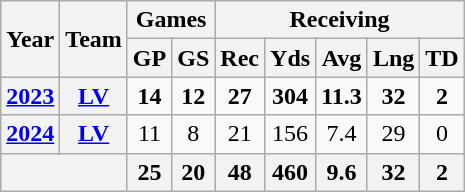<table class= "wikitable" style="text-align:center;">
<tr>
<th rowspan="2">Year</th>
<th rowspan="2">Team</th>
<th colspan="2">Games</th>
<th colspan="5">Receiving</th>
</tr>
<tr>
<th>GP</th>
<th>GS</th>
<th>Rec</th>
<th>Yds</th>
<th>Avg</th>
<th>Lng</th>
<th>TD</th>
</tr>
<tr>
<th><a href='#'>2023</a></th>
<th><a href='#'>LV</a></th>
<td><strong>14</strong></td>
<td><strong>12</strong></td>
<td><strong>27</strong></td>
<td><strong>304</strong></td>
<td><strong>11.3</strong></td>
<td><strong>32</strong></td>
<td><strong>2</strong></td>
</tr>
<tr>
<th><a href='#'>2024</a></th>
<th><a href='#'>LV</a></th>
<td>11</td>
<td>8</td>
<td>21</td>
<td>156</td>
<td>7.4</td>
<td>29</td>
<td>0</td>
</tr>
<tr>
<th colspan="2"></th>
<th>25</th>
<th>20</th>
<th>48</th>
<th>460</th>
<th>9.6</th>
<th>32</th>
<th>2</th>
</tr>
</table>
